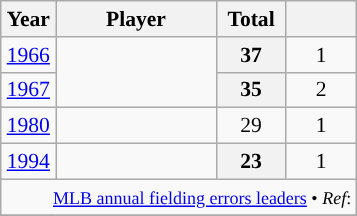<table class="wikitable sortable"" style="font-size: 90%; text-align:left;">
<tr>
<th width="30">Year</th>
<th width="100">Player</th>
<th width="40">Total</th>
<th width="40"></th>
</tr>
<tr>
<td style="text-align:center"><a href='#'>1966</a></td>
<td rowspan="2"; align=left></td>
<th>37</th>
<td style="text-align:center">1</td>
</tr>
<tr>
<td style="text-align:center"><a href='#'>1967</a></td>
<th>35</th>
<td style="text-align:center">2</td>
</tr>
<tr>
<td style="text-align:center"><a href='#'>1980</a></td>
<td align=left></td>
<td style="text-align:center">29</td>
<td style="text-align:center">1</td>
</tr>
<tr>
<td style="text-align:center"><a href='#'>1994</a></td>
<td align=left></td>
<th>23</th>
<td style="text-align:center">1</td>
</tr>
<tr class="sortbottom">
<td style="text-align:right"; colspan="4"><small><a href='#'>MLB annual fielding errors leaders</a> • <em>Ref</em>:</small></td>
</tr>
<tr>
</tr>
</table>
